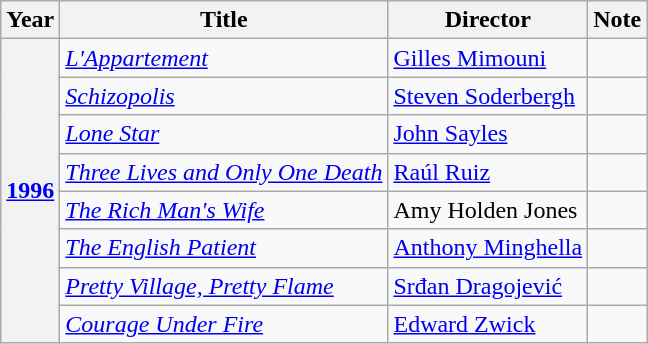<table class="wikitable">
<tr>
<th>Year</th>
<th>Title</th>
<th>Director</th>
<th>Note</th>
</tr>
<tr>
<th rowspan="8"><a href='#'>1996</a></th>
<td><em><a href='#'>L'Appartement</a></em></td>
<td><a href='#'>Gilles Mimouni</a></td>
<td></td>
</tr>
<tr>
<td><em><a href='#'>Schizopolis</a></em></td>
<td><a href='#'>Steven Soderbergh</a></td>
<td></td>
</tr>
<tr>
<td><em><a href='#'>Lone Star</a></em></td>
<td><a href='#'>John Sayles</a></td>
<td></td>
</tr>
<tr>
<td><em><a href='#'>Three Lives and Only One Death</a></em></td>
<td><a href='#'>Raúl Ruiz</a></td>
<td></td>
</tr>
<tr>
<td><em><a href='#'>The Rich Man's Wife</a></em></td>
<td>Amy Holden Jones</td>
<td></td>
</tr>
<tr>
<td><em><a href='#'>The English Patient</a></em></td>
<td><a href='#'>Anthony Minghella</a></td>
<td></td>
</tr>
<tr>
<td><em><a href='#'>Pretty Village, Pretty Flame</a></em></td>
<td><a href='#'>Srđan Dragojević</a></td>
<td></td>
</tr>
<tr>
<td><em><a href='#'>Courage Under Fire</a></em></td>
<td><a href='#'>Edward Zwick</a></td>
<td></td>
</tr>
</table>
